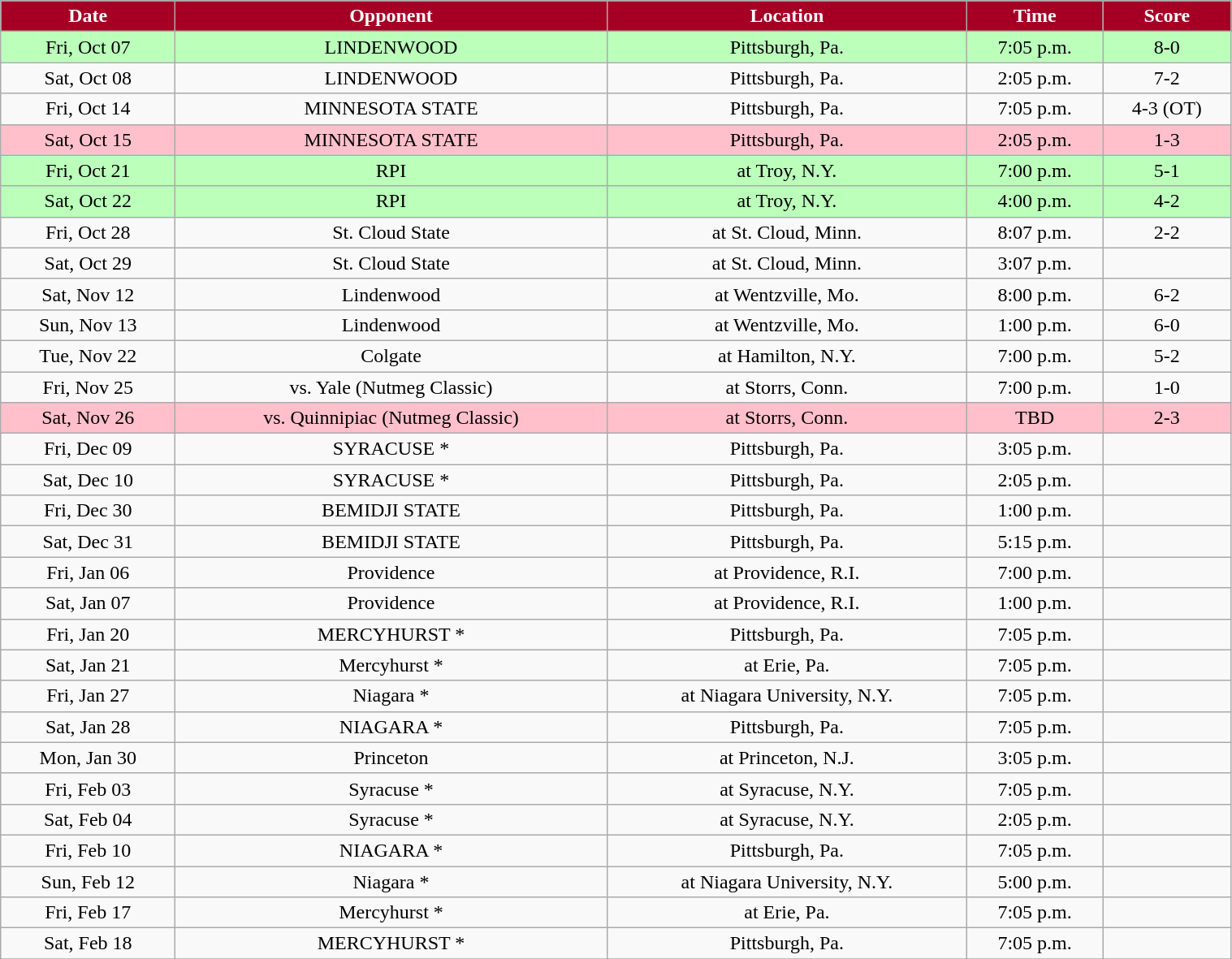<table class="wikitable" width="80%">
<tr align="center" style="background:#A50024;color:white;">
<td><strong>Date</strong></td>
<td><strong>Opponent</strong></td>
<td><strong>Location</strong></td>
<td><strong>Time</strong></td>
<td><strong>Score</strong></td>
</tr>
<tr align="center" bgcolor="bbffbb">
<td>Fri, Oct 07</td>
<td>LINDENWOOD</td>
<td>Pittsburgh, Pa.</td>
<td>7:05 p.m.</td>
<td>8-0</td>
</tr>
<tr align="center" bgcolor="">
<td>Sat, Oct 08</td>
<td>LINDENWOOD</td>
<td>Pittsburgh, Pa.</td>
<td>2:05 p.m.</td>
<td>7-2</td>
</tr>
<tr align="center" bgcolor="">
<td>Fri, Oct 14</td>
<td>MINNESOTA STATE</td>
<td>Pittsburgh, Pa.</td>
<td>7:05 p.m.</td>
<td>4-3 (OT)</td>
</tr>
<tr align="center" bgcolor="pink">
<td>Sat, Oct 15</td>
<td>MINNESOTA STATE</td>
<td>Pittsburgh, Pa.</td>
<td>2:05 p.m.</td>
<td>1-3</td>
</tr>
<tr align="center" bgcolor="bbffbb">
<td>Fri, Oct 21</td>
<td>RPI</td>
<td>at Troy, N.Y.</td>
<td>7:00 p.m.</td>
<td>5-1</td>
</tr>
<tr align="center" bgcolor="bbffbb">
<td>Sat, Oct 22</td>
<td>RPI</td>
<td>at Troy, N.Y.</td>
<td>4:00 p.m.</td>
<td>4-2</td>
</tr>
<tr align="center" bgcolor="">
<td>Fri, Oct 28</td>
<td>St. Cloud State</td>
<td>at St. Cloud, Minn.</td>
<td>8:07 p.m.</td>
<td>2-2</td>
</tr>
<tr align="center" bgcolor="">
<td>Sat, Oct 29</td>
<td>St. Cloud State</td>
<td>at St. Cloud, Minn.</td>
<td>3:07 p.m.</td>
<td></td>
</tr>
<tr align="center" bgcolor="">
<td>Sat, Nov 12</td>
<td>Lindenwood</td>
<td>at Wentzville, Mo.</td>
<td>8:00 p.m.</td>
<td>6-2</td>
</tr>
<tr align="center" bgcolor="">
<td>Sun, Nov 13</td>
<td>Lindenwood</td>
<td>at Wentzville, Mo.</td>
<td>1:00 p.m.</td>
<td>6-0</td>
</tr>
<tr align="center" bgcolor="">
<td>Tue, Nov 22</td>
<td>Colgate</td>
<td>at Hamilton, N.Y.</td>
<td>7:00 p.m.</td>
<td>5-2</td>
</tr>
<tr align="center" bgcolor="">
<td>Fri, Nov 25</td>
<td>vs. Yale (Nutmeg Classic)</td>
<td>at Storrs, Conn.</td>
<td>7:00 p.m.</td>
<td>1-0</td>
</tr>
<tr align="center" bgcolor="pink">
<td>Sat, Nov 26</td>
<td>vs. Quinnipiac (Nutmeg Classic)</td>
<td>at Storrs, Conn.</td>
<td>TBD</td>
<td>2-3</td>
</tr>
<tr align="center" bgcolor="">
<td>Fri, Dec 09</td>
<td>SYRACUSE *</td>
<td>Pittsburgh, Pa.</td>
<td>3:05 p.m.</td>
<td></td>
</tr>
<tr align="center" bgcolor="">
<td>Sat, Dec 10</td>
<td>SYRACUSE *</td>
<td>Pittsburgh, Pa.</td>
<td>2:05 p.m.</td>
<td></td>
</tr>
<tr align="center" bgcolor="">
<td>Fri, Dec 30</td>
<td>BEMIDJI STATE</td>
<td>Pittsburgh, Pa.</td>
<td>1:00 p.m.</td>
<td></td>
</tr>
<tr align="center" bgcolor="">
<td>Sat, Dec 31</td>
<td>BEMIDJI STATE</td>
<td>Pittsburgh, Pa.</td>
<td>5:15 p.m.</td>
<td></td>
</tr>
<tr align="center" bgcolor="">
<td>Fri, Jan 06</td>
<td>Providence</td>
<td>at Providence, R.I.</td>
<td>7:00 p.m.</td>
<td></td>
</tr>
<tr align="center" bgcolor="">
<td>Sat, Jan 07</td>
<td>Providence</td>
<td>at Providence, R.I.</td>
<td>1:00 p.m.</td>
<td></td>
</tr>
<tr align="center" bgcolor="">
<td>Fri, Jan 20</td>
<td>MERCYHURST *</td>
<td>Pittsburgh, Pa.</td>
<td>7:05 p.m.</td>
<td></td>
</tr>
<tr align="center" bgcolor="">
<td>Sat, Jan 21</td>
<td>Mercyhurst *</td>
<td>at Erie, Pa.</td>
<td>7:05 p.m.</td>
<td></td>
</tr>
<tr align="center" bgcolor="">
<td>Fri, Jan 27</td>
<td>Niagara *</td>
<td>at Niagara University, N.Y.</td>
<td>7:05 p.m.</td>
<td></td>
</tr>
<tr align="center" bgcolor="">
<td>Sat, Jan 28</td>
<td>NIAGARA *</td>
<td>Pittsburgh, Pa.</td>
<td>7:05 p.m.</td>
<td></td>
</tr>
<tr align="center" bgcolor="">
<td>Mon, Jan 30</td>
<td>Princeton</td>
<td>at Princeton, N.J.</td>
<td>3:05 p.m.</td>
<td></td>
</tr>
<tr align="center" bgcolor="">
<td>Fri, Feb 03</td>
<td>Syracuse *</td>
<td>at Syracuse, N.Y.</td>
<td>7:05 p.m.</td>
<td></td>
</tr>
<tr align="center" bgcolor="">
<td>Sat, Feb 04</td>
<td>Syracuse *</td>
<td>at Syracuse, N.Y.</td>
<td>2:05 p.m.</td>
<td></td>
</tr>
<tr align="center" bgcolor="">
<td>Fri, Feb 10</td>
<td>NIAGARA *</td>
<td>Pittsburgh, Pa.</td>
<td>7:05 p.m.</td>
<td></td>
</tr>
<tr align="center" bgcolor="">
<td>Sun, Feb 12</td>
<td>Niagara *</td>
<td>at Niagara University, N.Y.</td>
<td>5:00 p.m.</td>
<td></td>
</tr>
<tr align="center" bgcolor="">
<td>Fri, Feb 17</td>
<td>Mercyhurst *</td>
<td>at Erie, Pa.</td>
<td>7:05 p.m.</td>
<td></td>
</tr>
<tr align="center" bgcolor="">
<td>Sat, Feb 18</td>
<td>MERCYHURST *</td>
<td>Pittsburgh, Pa.</td>
<td>7:05 p.m.</td>
<td></td>
</tr>
<tr align="center" bgcolor="">
</tr>
</table>
